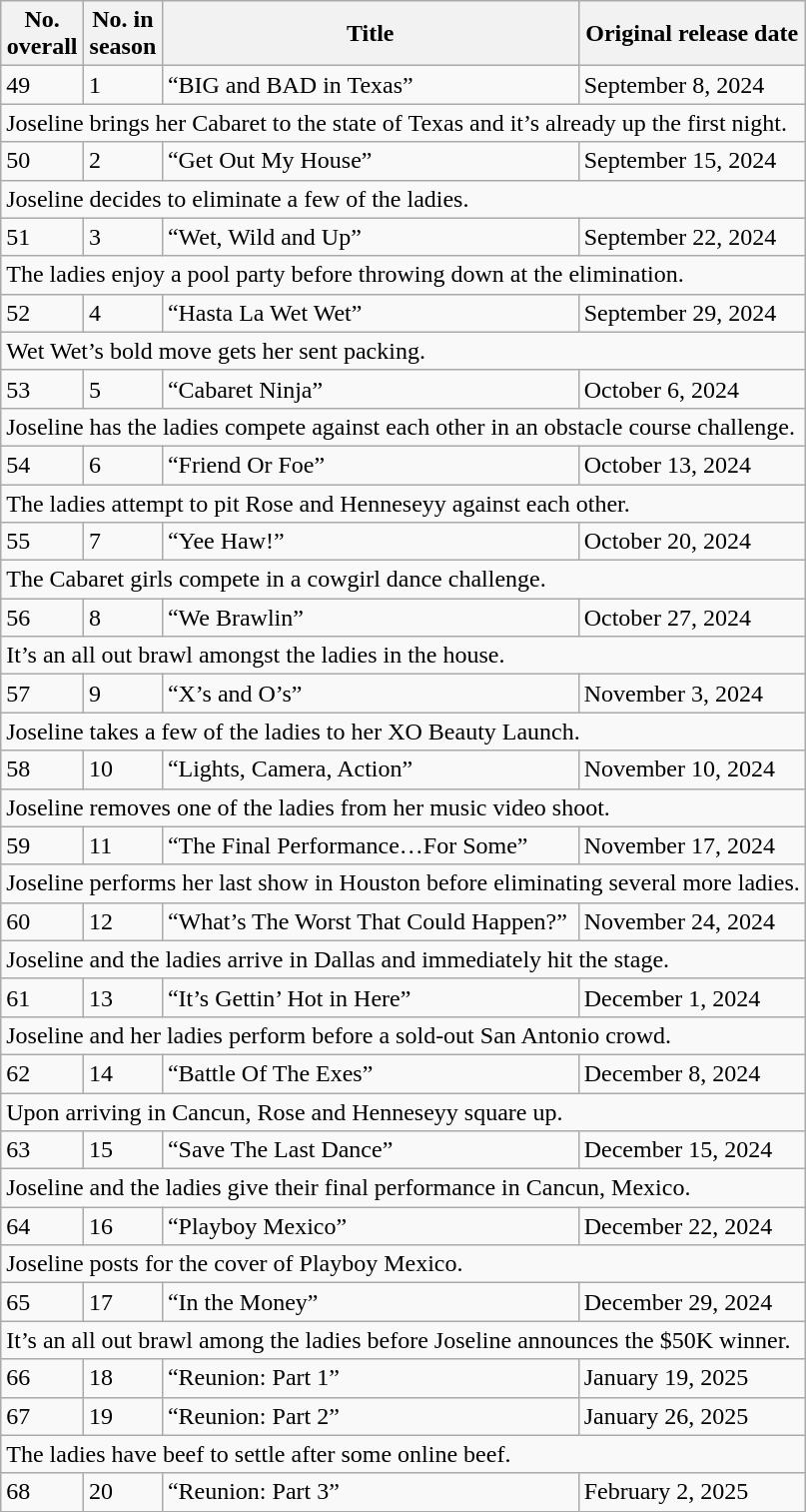<table class="wikitable">
<tr>
<th>No.<br>overall</th>
<th>No. in<br>season</th>
<th>Title</th>
<th>Original release date</th>
</tr>
<tr>
<td>49</td>
<td>1</td>
<td>“BIG and BAD in Texas”</td>
<td>September 8, 2024</td>
</tr>
<tr>
<td colspan="4">Joseline brings her Cabaret to the state of Texas and it’s already up the first night.</td>
</tr>
<tr>
<td>50</td>
<td>2</td>
<td>“Get Out My House”</td>
<td>September 15, 2024</td>
</tr>
<tr>
<td colspan="4">Joseline decides to eliminate a few of the ladies.</td>
</tr>
<tr>
<td>51</td>
<td>3</td>
<td>“Wet, Wild and Up”</td>
<td>September 22, 2024</td>
</tr>
<tr>
<td colspan="4">The ladies enjoy a pool party before throwing down at the elimination.</td>
</tr>
<tr>
<td>52</td>
<td>4</td>
<td>“Hasta La Wet Wet”</td>
<td>September 29, 2024</td>
</tr>
<tr>
<td colspan="4">Wet Wet’s bold move gets her sent packing.</td>
</tr>
<tr>
<td>53</td>
<td>5</td>
<td>“Cabaret Ninja”</td>
<td>October 6, 2024</td>
</tr>
<tr>
<td colspan="4">Joseline has the ladies compete against each other in an obstacle course challenge.</td>
</tr>
<tr>
<td>54</td>
<td>6</td>
<td>“Friend Or Foe”</td>
<td>October 13, 2024</td>
</tr>
<tr>
<td colspan="4">The ladies attempt to pit Rose and Henneseyy against each other.</td>
</tr>
<tr>
<td>55</td>
<td>7</td>
<td>“Yee Haw!”</td>
<td>October 20, 2024</td>
</tr>
<tr>
<td colspan="4">The Cabaret girls compete in a cowgirl dance challenge.</td>
</tr>
<tr>
<td>56</td>
<td>8</td>
<td>“We Brawlin”</td>
<td>October 27, 2024</td>
</tr>
<tr>
<td colspan="4">It’s an all out brawl amongst the ladies in the house.</td>
</tr>
<tr>
<td>57</td>
<td>9</td>
<td>“X’s and O’s”</td>
<td>November 3, 2024</td>
</tr>
<tr>
<td colspan="4">Joseline takes a few of the ladies to her XO Beauty Launch.</td>
</tr>
<tr>
<td>58</td>
<td>10</td>
<td>“Lights, Camera, Action”</td>
<td>November 10, 2024</td>
</tr>
<tr>
<td colspan="4">Joseline removes one of the ladies from her music video shoot.</td>
</tr>
<tr>
<td>59</td>
<td>11</td>
<td>“The Final Performance…For Some”</td>
<td>November 17, 2024</td>
</tr>
<tr>
<td colspan="4">Joseline performs her last show in Houston before eliminating several more ladies.</td>
</tr>
<tr>
<td>60</td>
<td>12</td>
<td>“What’s The Worst That Could Happen?”</td>
<td>November 24, 2024</td>
</tr>
<tr>
<td colspan="4">Joseline and the ladies arrive in Dallas and immediately hit the stage.</td>
</tr>
<tr>
<td>61</td>
<td>13</td>
<td>“It’s Gettin’ Hot in Here”</td>
<td>December 1, 2024</td>
</tr>
<tr>
<td colspan="4">Joseline and her ladies perform before a sold-out San Antonio crowd.</td>
</tr>
<tr>
<td>62</td>
<td>14</td>
<td>“Battle Of The Exes”</td>
<td>December 8, 2024</td>
</tr>
<tr>
<td colspan="4">Upon arriving in Cancun, Rose and Henneseyy square up.</td>
</tr>
<tr>
<td>63</td>
<td>15</td>
<td>“Save The Last Dance”</td>
<td>December 15, 2024</td>
</tr>
<tr>
<td colspan="4">Joseline and the ladies give their final performance in Cancun, Mexico.</td>
</tr>
<tr>
<td>64</td>
<td>16</td>
<td>“Playboy Mexico”</td>
<td>December 22, 2024</td>
</tr>
<tr>
<td colspan="4">Joseline posts for the cover of Playboy Mexico.</td>
</tr>
<tr>
<td>65</td>
<td>17</td>
<td>“In the Money”</td>
<td>December 29, 2024</td>
</tr>
<tr>
<td colspan="4">It’s an all out brawl among the ladies before Joseline announces the $50K winner.</td>
</tr>
<tr>
<td>66</td>
<td>18</td>
<td>“Reunion: Part 1”</td>
<td>January 19, 2025</td>
</tr>
<tr>
<td>67</td>
<td>19</td>
<td>“Reunion: Part 2”</td>
<td>January 26, 2025</td>
</tr>
<tr>
<td colspan="4">The ladies have beef to settle after some online beef.</td>
</tr>
<tr>
<td>68</td>
<td>20</td>
<td>“Reunion: Part 3”</td>
<td>February 2, 2025</td>
</tr>
</table>
